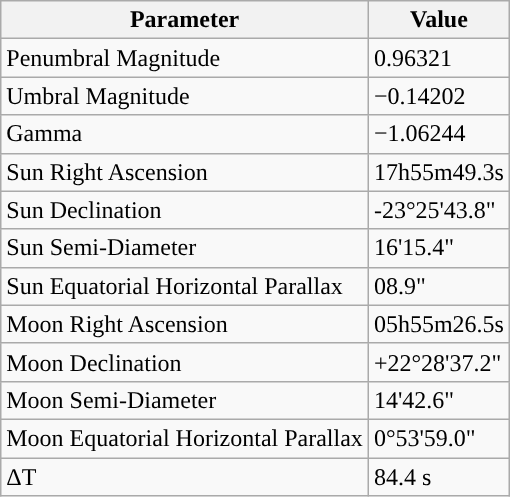<table class="wikitable">
<tr>
<th>Parameter</th>
<th>Value</th>
</tr>
<tr>
<td>Penumbral Magnitude</td>
<td>0.96321</td>
</tr>
<tr>
<td>Umbral Magnitude</td>
<td>−0.14202</td>
</tr>
<tr>
<td>Gamma</td>
<td>−1.06244</td>
</tr>
<tr>
<td>Sun Right Ascension</td>
<td>17h55m49.3s</td>
</tr>
<tr>
<td>Sun Declination</td>
<td>-23°25'43.8"</td>
</tr>
<tr>
<td>Sun Semi-Diameter</td>
<td>16'15.4"</td>
</tr>
<tr>
<td>Sun Equatorial Horizontal Parallax</td>
<td>08.9"</td>
</tr>
<tr>
<td>Moon Right Ascension</td>
<td>05h55m26.5s</td>
</tr>
<tr>
<td>Moon Declination</td>
<td>+22°28'37.2"</td>
</tr>
<tr>
<td>Moon Semi-Diameter</td>
<td>14'42.6"</td>
</tr>
<tr>
<td>Moon Equatorial Horizontal Parallax</td>
<td>0°53'59.0"</td>
</tr>
<tr>
<td>ΔT</td>
<td>84.4 s</td>
</tr>
</table>
